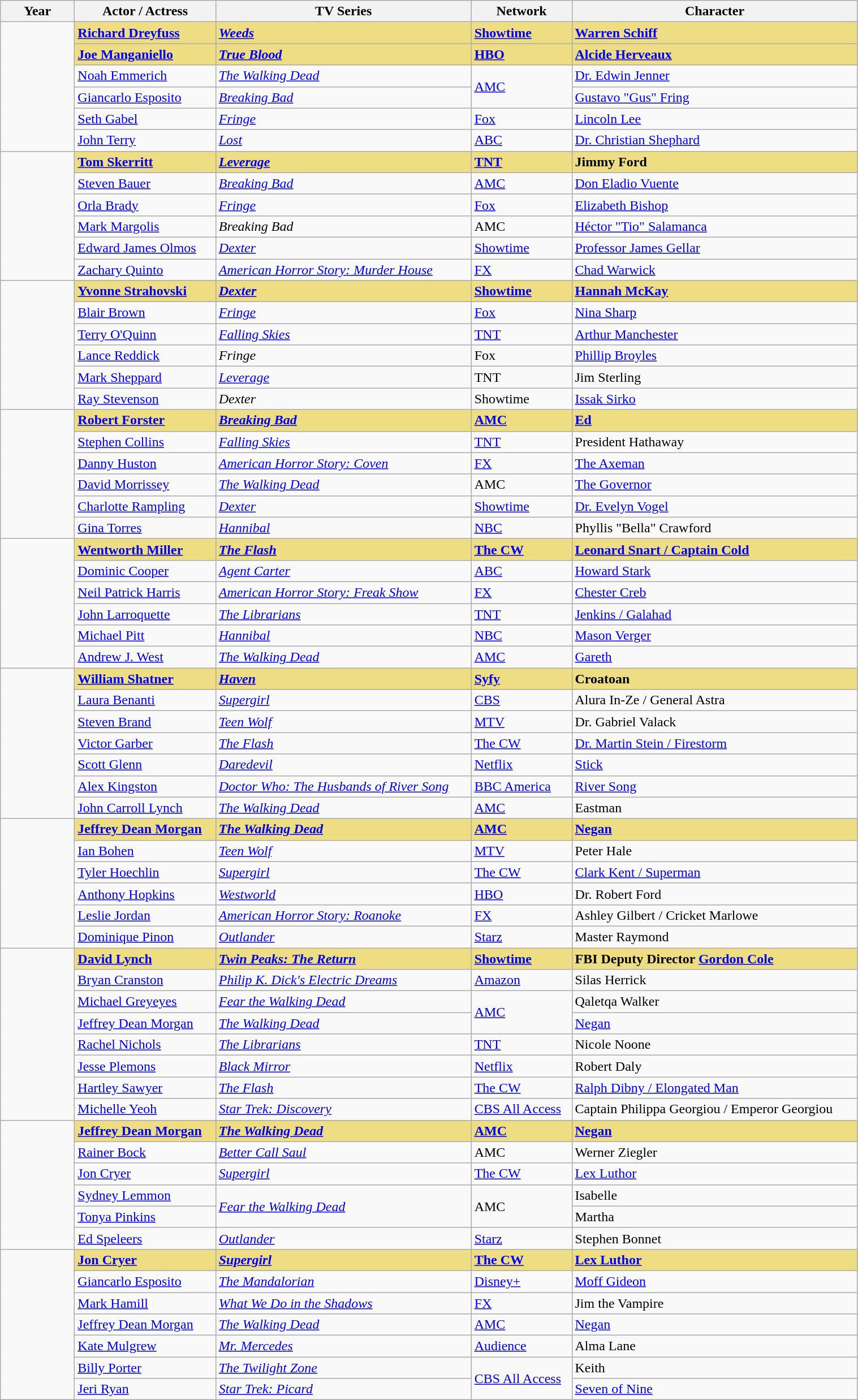<table class="wikitable" width="80%" align="centre">
<tr>
<th width="80px">Year</th>
<th>Actor / Actress</th>
<th>TV Series</th>
<th>Network</th>
<th>Character</th>
</tr>
<tr>
<td rowspan=6></td>
<td style="background:#EEDD82"><strong><a href='#'>Richard Dreyfuss</a></strong></td>
<td style="background:#EEDD82"><strong><em><a href='#'>Weeds</a></em></strong></td>
<td style="background:#EEDD82"><strong><a href='#'>Showtime</a></strong></td>
<td style="background:#EEDD82"><strong><a href='#'>Warren Schiff</a></strong></td>
</tr>
<tr>
<td style="background:#EEDD82"><strong><a href='#'>Joe Manganiello</a></strong></td>
<td style="background:#EEDD82"><strong><em><a href='#'>True Blood</a></em></strong></td>
<td style="background:#EEDD82"><strong><a href='#'>HBO</a></strong></td>
<td style="background:#EEDD82"><strong><a href='#'>Alcide Herveaux</a></strong></td>
</tr>
<tr>
<td><a href='#'>Noah Emmerich</a></td>
<td><em><a href='#'>The Walking Dead</a></em></td>
<td rowspan="2"><a href='#'>AMC</a></td>
<td><a href='#'>Dr. Edwin Jenner</a></td>
</tr>
<tr>
<td><a href='#'>Giancarlo Esposito</a></td>
<td><em><a href='#'>Breaking Bad</a></em></td>
<td><a href='#'>Gustavo "Gus" Fring</a></td>
</tr>
<tr>
<td><a href='#'>Seth Gabel</a></td>
<td><em><a href='#'>Fringe</a></em></td>
<td><a href='#'>Fox</a></td>
<td><a href='#'>Lincoln Lee</a></td>
</tr>
<tr>
<td><a href='#'>John Terry</a></td>
<td><em><a href='#'>Lost</a></em></td>
<td><a href='#'>ABC</a></td>
<td><a href='#'>Dr. Christian Shephard</a></td>
</tr>
<tr>
<td rowspan=6></td>
<td style="background:#EEDD82"><strong><a href='#'>Tom Skerritt</a></strong></td>
<td style="background:#EEDD82"><strong><em><a href='#'>Leverage</a></em></strong></td>
<td style="background:#EEDD82"><strong><a href='#'>TNT</a></strong></td>
<td style="background:#EEDD82"><strong>Jimmy Ford</strong></td>
</tr>
<tr>
<td><a href='#'>Steven Bauer</a></td>
<td><em><a href='#'>Breaking Bad</a></em></td>
<td><a href='#'>AMC</a></td>
<td><a href='#'>Don Eladio Vuente</a></td>
</tr>
<tr>
<td><a href='#'>Orla Brady</a></td>
<td><em><a href='#'>Fringe</a></em></td>
<td><a href='#'>Fox</a></td>
<td><a href='#'>Elizabeth Bishop</a></td>
</tr>
<tr>
<td><a href='#'>Mark Margolis</a></td>
<td><em>Breaking Bad</em></td>
<td>AMC</td>
<td><a href='#'>Héctor "Tio" Salamanca</a></td>
</tr>
<tr>
<td><a href='#'>Edward James Olmos</a></td>
<td><em><a href='#'>Dexter</a></em></td>
<td><a href='#'>Showtime</a></td>
<td><a href='#'>Professor James Gellar</a></td>
</tr>
<tr>
<td><a href='#'>Zachary Quinto</a></td>
<td><em><a href='#'>American Horror Story: Murder House</a></em></td>
<td><a href='#'>FX</a></td>
<td><a href='#'>Chad Warwick</a></td>
</tr>
<tr>
<td rowspan=6></td>
<td style="background:#EEDD82"><strong><a href='#'>Yvonne Strahovski</a></strong></td>
<td style="background:#EEDD82"><strong><em><a href='#'>Dexter</a></em></strong></td>
<td style="background:#EEDD82"><strong><a href='#'>Showtime</a></strong></td>
<td style="background:#EEDD82"><strong><a href='#'>Hannah McKay</a></strong></td>
</tr>
<tr>
<td><a href='#'>Blair Brown</a></td>
<td><em><a href='#'>Fringe</a></em></td>
<td><a href='#'>Fox</a></td>
<td><a href='#'>Nina Sharp</a></td>
</tr>
<tr>
<td><a href='#'>Terry O'Quinn</a></td>
<td><em><a href='#'>Falling Skies</a></em></td>
<td><a href='#'>TNT</a></td>
<td><a href='#'>Arthur Manchester</a></td>
</tr>
<tr>
<td><a href='#'>Lance Reddick</a></td>
<td><em>Fringe</em></td>
<td>Fox</td>
<td><a href='#'>Phillip Broyles</a></td>
</tr>
<tr>
<td><a href='#'>Mark Sheppard</a></td>
<td><em><a href='#'>Leverage</a></em></td>
<td>TNT</td>
<td>Jim Sterling</td>
</tr>
<tr>
<td><a href='#'>Ray Stevenson</a></td>
<td><em>Dexter</em></td>
<td>Showtime</td>
<td><a href='#'>Issak Sirko</a></td>
</tr>
<tr>
<td rowspan=6></td>
<td style="background:#EEDD82"><strong><a href='#'>Robert Forster</a></strong></td>
<td style="background:#EEDD82"><strong><em><a href='#'>Breaking Bad</a></em></strong></td>
<td style="background:#EEDD82"><strong><a href='#'>AMC</a></strong></td>
<td style="background:#EEDD82"><strong><a href='#'>Ed</a></strong></td>
</tr>
<tr>
<td><a href='#'>Stephen Collins</a></td>
<td><em><a href='#'>Falling Skies</a></em></td>
<td><a href='#'>TNT</a></td>
<td>President Hathaway</td>
</tr>
<tr>
<td><a href='#'>Danny Huston</a></td>
<td><em><a href='#'>American Horror Story: Coven</a></em></td>
<td><a href='#'>FX</a></td>
<td><a href='#'>The Axeman</a></td>
</tr>
<tr>
<td><a href='#'>David Morrissey</a></td>
<td><em><a href='#'>The Walking Dead</a></em></td>
<td>AMC</td>
<td><a href='#'>The Governor</a></td>
</tr>
<tr>
<td><a href='#'>Charlotte Rampling</a></td>
<td><em><a href='#'>Dexter</a></em></td>
<td><a href='#'>Showtime</a></td>
<td><a href='#'>Dr. Evelyn Vogel</a></td>
</tr>
<tr>
<td><a href='#'>Gina Torres</a></td>
<td><em><a href='#'>Hannibal</a></em></td>
<td><a href='#'>NBC</a></td>
<td>Phyllis "Bella" Crawford</td>
</tr>
<tr>
<td rowspan=6></td>
<td style="background:#EEDD82"><strong><a href='#'>Wentworth Miller</a></strong></td>
<td style="background:#EEDD82"><strong><em><a href='#'>The Flash</a></em></strong></td>
<td style="background:#EEDD82"><strong><a href='#'>The CW</a></strong></td>
<td style="background:#EEDD82"><strong><a href='#'>Leonard Snart / Captain Cold</a></strong></td>
</tr>
<tr>
<td><a href='#'>Dominic Cooper</a></td>
<td><em><a href='#'>Agent Carter</a></em></td>
<td><a href='#'>ABC</a></td>
<td><a href='#'>Howard Stark</a></td>
</tr>
<tr>
<td><a href='#'>Neil Patrick Harris</a></td>
<td><em><a href='#'>American Horror Story: Freak Show</a></em></td>
<td><a href='#'>FX</a></td>
<td><a href='#'>Chester Creb</a></td>
</tr>
<tr>
<td><a href='#'>John Larroquette</a></td>
<td><em><a href='#'>The Librarians</a></em></td>
<td><a href='#'>TNT</a></td>
<td><a href='#'>Jenkins / Galahad</a></td>
</tr>
<tr>
<td><a href='#'>Michael Pitt</a></td>
<td><em><a href='#'>Hannibal</a></em></td>
<td><a href='#'>NBC</a></td>
<td><a href='#'>Mason Verger</a></td>
</tr>
<tr>
<td><a href='#'>Andrew J. West</a></td>
<td><em><a href='#'>The Walking Dead</a></em></td>
<td><a href='#'>AMC</a></td>
<td><a href='#'>Gareth</a></td>
</tr>
<tr>
<td rowspan=7></td>
<td style="background:#EEDD82"><strong><a href='#'>William Shatner</a></strong></td>
<td style="background:#EEDD82"><strong><em><a href='#'>Haven</a></em></strong></td>
<td style="background:#EEDD82"><strong><a href='#'>Syfy</a></strong></td>
<td style="background:#EEDD82"><strong>Croatoan</strong></td>
</tr>
<tr>
<td><a href='#'>Laura Benanti</a></td>
<td><em><a href='#'>Supergirl</a></em></td>
<td><a href='#'>CBS</a></td>
<td>Alura In-Ze / General Astra</td>
</tr>
<tr>
<td><a href='#'>Steven Brand</a></td>
<td><em><a href='#'>Teen Wolf</a></em></td>
<td><a href='#'>MTV</a></td>
<td>Dr. Gabriel Valack</td>
</tr>
<tr>
<td><a href='#'>Victor Garber</a></td>
<td><em><a href='#'>The Flash</a></em></td>
<td><a href='#'>The CW</a></td>
<td><a href='#'>Dr. Martin Stein / Firestorm</a></td>
</tr>
<tr>
<td><a href='#'>Scott Glenn</a></td>
<td><em><a href='#'>Daredevil</a></em></td>
<td><a href='#'>Netflix</a></td>
<td><a href='#'>Stick</a></td>
</tr>
<tr>
<td><a href='#'>Alex Kingston</a></td>
<td><em><a href='#'>Doctor Who: The Husbands of River Song</a></em></td>
<td><a href='#'>BBC America</a></td>
<td><a href='#'>River Song</a></td>
</tr>
<tr>
<td><a href='#'>John Carroll Lynch</a></td>
<td><em><a href='#'>The Walking Dead</a></em></td>
<td><a href='#'>AMC</a></td>
<td>Eastman</td>
</tr>
<tr>
<td rowspan=6></td>
<td style="background:#EEDD82"><strong><a href='#'>Jeffrey Dean Morgan</a></strong></td>
<td style="background:#EEDD82"><strong><em><a href='#'>The Walking Dead</a></em></strong></td>
<td style="background:#EEDD82"><strong><a href='#'>AMC</a></strong></td>
<td style="background:#EEDD82"><strong><a href='#'>Negan</a></strong></td>
</tr>
<tr>
<td><a href='#'>Ian Bohen</a></td>
<td><em><a href='#'>Teen Wolf</a></em></td>
<td><a href='#'>MTV</a></td>
<td>Peter Hale</td>
</tr>
<tr>
<td><a href='#'>Tyler Hoechlin</a></td>
<td><em><a href='#'>Supergirl</a></em></td>
<td><a href='#'>The CW</a></td>
<td><a href='#'>Clark Kent / Superman</a></td>
</tr>
<tr>
<td><a href='#'>Anthony Hopkins</a></td>
<td><em><a href='#'>Westworld</a></em></td>
<td><a href='#'>HBO</a></td>
<td>Dr. Robert Ford</td>
</tr>
<tr>
<td><a href='#'>Leslie Jordan</a></td>
<td><em><a href='#'>American Horror Story: Roanoke</a></em></td>
<td><a href='#'>FX</a></td>
<td>Ashley Gilbert / Cricket Marlowe</td>
</tr>
<tr>
<td><a href='#'>Dominique Pinon</a></td>
<td><em><a href='#'>Outlander</a></em></td>
<td><a href='#'>Starz</a></td>
<td>Master Raymond</td>
</tr>
<tr>
<td rowspan=8></td>
<td style="background:#EEDD82"><strong><a href='#'>David Lynch</a></strong></td>
<td style="background:#EEDD82"><strong><em><a href='#'>Twin Peaks: The Return</a></em></strong></td>
<td style="background:#EEDD82"><strong><a href='#'>Showtime</a></strong></td>
<td style="background:#EEDD82"><strong>FBI Deputy Director <a href='#'>Gordon Cole</a></strong></td>
</tr>
<tr>
<td><a href='#'>Bryan Cranston</a></td>
<td><em><a href='#'>Philip K. Dick's Electric Dreams</a></em></td>
<td><a href='#'>Amazon</a></td>
<td>Silas Herrick</td>
</tr>
<tr>
<td><a href='#'>Michael Greyeyes</a></td>
<td><em><a href='#'>Fear the Walking Dead</a></em></td>
<td rowspan="2"><a href='#'>AMC</a></td>
<td>Qaletqa Walker</td>
</tr>
<tr>
<td><a href='#'>Jeffrey Dean Morgan</a></td>
<td><em><a href='#'>The Walking Dead</a></em></td>
<td><a href='#'>Negan</a></td>
</tr>
<tr>
<td><a href='#'>Rachel Nichols</a></td>
<td><em><a href='#'>The Librarians</a></em></td>
<td><a href='#'>TNT</a></td>
<td>Nicole Noone</td>
</tr>
<tr>
<td><a href='#'>Jesse Plemons</a></td>
<td><em><a href='#'>Black Mirror</a></em></td>
<td><a href='#'>Netflix</a></td>
<td>Robert Daly</td>
</tr>
<tr>
<td><a href='#'>Hartley Sawyer</a></td>
<td><em><a href='#'>The Flash</a></em></td>
<td><a href='#'>The CW</a></td>
<td><a href='#'>Ralph Dibny / Elongated Man</a></td>
</tr>
<tr>
<td><a href='#'>Michelle Yeoh</a></td>
<td><em><a href='#'>Star Trek: Discovery</a></em></td>
<td><a href='#'>CBS All Access</a></td>
<td>Captain Philippa Georgiou / Emperor Georgiou</td>
</tr>
<tr>
<td rowspan=6></td>
<td style="background:#EEDD82"><strong><a href='#'>Jeffrey Dean Morgan</a></strong></td>
<td style="background:#EEDD82"><strong><em><a href='#'>The Walking Dead</a></em></strong></td>
<td style="background:#EEDD82"><strong><a href='#'>AMC</a></strong></td>
<td style="background:#EEDD82"><strong><a href='#'>Negan</a></strong></td>
</tr>
<tr>
<td><a href='#'>Rainer Bock</a></td>
<td><em><a href='#'>Better Call Saul</a></em></td>
<td>AMC</td>
<td>Werner Ziegler</td>
</tr>
<tr>
<td><a href='#'>Jon Cryer</a></td>
<td><em><a href='#'>Supergirl</a></em></td>
<td><a href='#'>The CW</a></td>
<td><a href='#'>Lex Luthor</a></td>
</tr>
<tr>
<td><a href='#'>Sydney Lemmon</a></td>
<td rowspan="2"><em><a href='#'>Fear the Walking Dead</a></em></td>
<td rowspan="2">AMC</td>
<td>Isabelle</td>
</tr>
<tr>
<td><a href='#'>Tonya Pinkins</a></td>
<td>Martha</td>
</tr>
<tr>
<td><a href='#'>Ed Speleers</a></td>
<td><em><a href='#'>Outlander</a></em></td>
<td><a href='#'>Starz</a></td>
<td>Stephen Bonnet</td>
</tr>
<tr>
<td rowspan=7></td>
<td style="background:#EEDD82"><strong><a href='#'>Jon Cryer</a></strong></td>
<td style="background:#EEDD82"><strong><em><a href='#'>Supergirl</a></em></strong></td>
<td style="background:#EEDD82"><strong><a href='#'>The CW</a></strong></td>
<td style="background:#EEDD82"><strong><a href='#'>Lex Luthor</a></strong></td>
</tr>
<tr>
<td><a href='#'>Giancarlo Esposito</a></td>
<td><em><a href='#'>The Mandalorian</a></em></td>
<td><a href='#'>Disney+</a></td>
<td><a href='#'>Moff Gideon</a></td>
</tr>
<tr>
<td><a href='#'>Mark Hamill</a></td>
<td><em><a href='#'>What We Do in the Shadows</a></em></td>
<td><a href='#'>FX</a></td>
<td>Jim the Vampire</td>
</tr>
<tr>
<td><a href='#'>Jeffrey Dean Morgan</a></td>
<td><em><a href='#'>The Walking Dead</a></em></td>
<td><a href='#'>AMC</a></td>
<td><a href='#'>Negan</a></td>
</tr>
<tr>
<td><a href='#'>Kate Mulgrew</a></td>
<td><em><a href='#'>Mr. Mercedes</a></em></td>
<td><a href='#'>Audience</a></td>
<td>Alma Lane</td>
</tr>
<tr>
<td><a href='#'>Billy Porter</a></td>
<td><em><a href='#'>The Twilight Zone</a></em></td>
<td rowspan="2"><a href='#'>CBS All Access</a></td>
<td>Keith</td>
</tr>
<tr>
<td><a href='#'>Jeri Ryan</a></td>
<td><em><a href='#'>Star Trek: Picard</a></em></td>
<td><a href='#'>Seven of Nine</a></td>
</tr>
</table>
